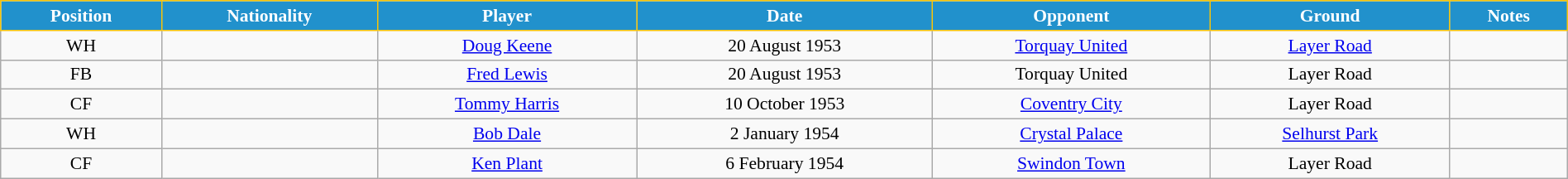<table class="wikitable" style="text-align:center; font-size:90%; width:100%;">
<tr>
<th style="background:#2191CC; color:white; border:1px solid #F7C408; text-align:center;">Position</th>
<th style="background:#2191CC; color:white; border:1px solid #F7C408; text-align:center;">Nationality</th>
<th style="background:#2191CC; color:white; border:1px solid #F7C408; text-align:center;">Player</th>
<th style="background:#2191CC; color:white; border:1px solid #F7C408; text-align:center;">Date</th>
<th style="background:#2191CC; color:white; border:1px solid #F7C408; text-align:center;">Opponent</th>
<th style="background:#2191CC; color:white; border:1px solid #F7C408; text-align:center;">Ground</th>
<th style="background:#2191CC; color:white; border:1px solid #F7C408; text-align:center;">Notes</th>
</tr>
<tr>
<td>WH</td>
<td></td>
<td><a href='#'>Doug Keene</a></td>
<td>20 August 1953</td>
<td><a href='#'>Torquay United</a></td>
<td><a href='#'>Layer Road</a></td>
<td></td>
</tr>
<tr>
<td>FB</td>
<td></td>
<td><a href='#'>Fred Lewis</a></td>
<td>20 August 1953</td>
<td>Torquay United</td>
<td>Layer Road</td>
<td></td>
</tr>
<tr>
<td>CF</td>
<td></td>
<td><a href='#'>Tommy Harris</a></td>
<td>10 October 1953</td>
<td><a href='#'>Coventry City</a></td>
<td>Layer Road</td>
<td></td>
</tr>
<tr>
<td>WH</td>
<td></td>
<td><a href='#'>Bob Dale</a></td>
<td>2 January 1954</td>
<td><a href='#'>Crystal Palace</a></td>
<td><a href='#'>Selhurst Park</a></td>
<td></td>
</tr>
<tr>
<td>CF</td>
<td></td>
<td><a href='#'>Ken Plant</a></td>
<td>6 February 1954</td>
<td><a href='#'>Swindon Town</a></td>
<td>Layer Road</td>
<td></td>
</tr>
</table>
